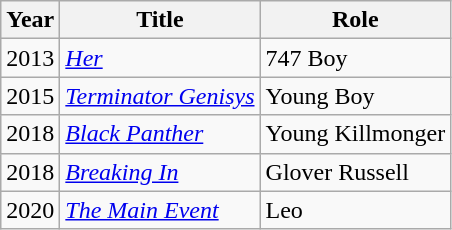<table class="wikitable sortable">
<tr>
<th scope="col">Year</th>
<th scope="col">Title</th>
<th scope="col">Role</th>
</tr>
<tr>
<td>2013</td>
<td><em><a href='#'>Her</a></em></td>
<td>747 Boy</td>
</tr>
<tr>
<td>2015</td>
<td><em><a href='#'>Terminator Genisys</a></em></td>
<td>Young Boy</td>
</tr>
<tr>
<td>2018</td>
<td><em><a href='#'>Black Panther</a></em></td>
<td>Young Killmonger</td>
</tr>
<tr>
<td>2018</td>
<td><em><a href='#'>Breaking In</a></em></td>
<td>Glover Russell</td>
</tr>
<tr>
<td>2020</td>
<td><em><a href='#'>The Main Event</a></em></td>
<td>Leo</td>
</tr>
</table>
